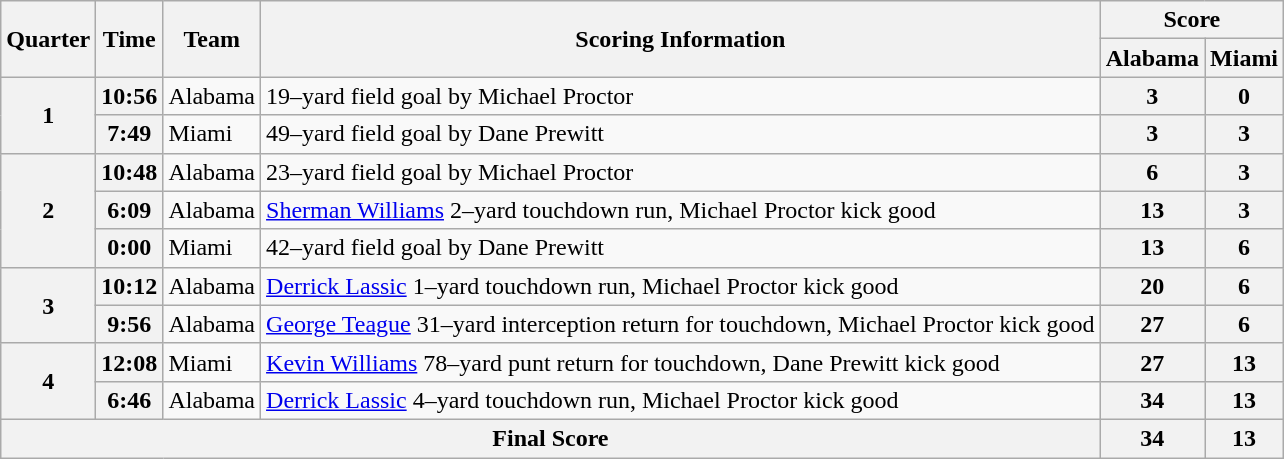<table class="wikitable">
<tr>
<th rowspan=2>Quarter</th>
<th rowspan=2>Time</th>
<th rowspan=2>Team</th>
<th rowspan=2>Scoring Information</th>
<th colspan=2>Score</th>
</tr>
<tr>
<th>Alabama</th>
<th>Miami</th>
</tr>
<tr>
<th rowspan=2>1</th>
<th>10:56</th>
<td>Alabama</td>
<td>19–yard field goal by Michael Proctor</td>
<th>3</th>
<th>0</th>
</tr>
<tr>
<th>7:49</th>
<td>Miami</td>
<td>49–yard field goal by Dane Prewitt</td>
<th>3</th>
<th>3</th>
</tr>
<tr>
<th rowspan=3>2</th>
<th>10:48</th>
<td>Alabama</td>
<td>23–yard field goal by Michael Proctor</td>
<th>6</th>
<th>3</th>
</tr>
<tr>
<th>6:09</th>
<td>Alabama</td>
<td><a href='#'>Sherman Williams</a> 2–yard touchdown run, Michael Proctor kick good</td>
<th>13</th>
<th>3</th>
</tr>
<tr>
<th>0:00</th>
<td>Miami</td>
<td>42–yard field goal by Dane Prewitt</td>
<th>13</th>
<th>6</th>
</tr>
<tr>
<th rowspan=2>3</th>
<th>10:12</th>
<td>Alabama</td>
<td><a href='#'>Derrick Lassic</a> 1–yard touchdown run, Michael Proctor kick good</td>
<th>20</th>
<th>6</th>
</tr>
<tr>
<th>9:56</th>
<td>Alabama</td>
<td><a href='#'>George Teague</a> 31–yard interception return for touchdown, Michael Proctor kick good</td>
<th>27</th>
<th>6</th>
</tr>
<tr>
<th rowspan=2>4</th>
<th>12:08</th>
<td>Miami</td>
<td><a href='#'>Kevin Williams</a> 78–yard punt return for touchdown, Dane Prewitt kick good</td>
<th>27</th>
<th>13</th>
</tr>
<tr>
<th>6:46</th>
<td>Alabama</td>
<td><a href='#'>Derrick Lassic</a> 4–yard touchdown run, Michael Proctor kick good</td>
<th>34</th>
<th>13</th>
</tr>
<tr>
<th colspan=4>Final Score</th>
<th>34</th>
<th>13</th>
</tr>
</table>
